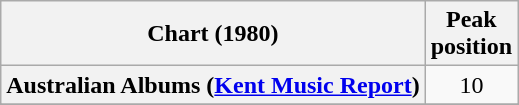<table class="wikitable sortable plainrowheaders">
<tr>
<th scope="col">Chart (1980)</th>
<th scope="col">Peak<br>position</th>
</tr>
<tr>
<th scope="row">Australian Albums (<a href='#'>Kent Music Report</a>)</th>
<td style="text-align:center;">10</td>
</tr>
<tr>
</tr>
<tr>
</tr>
<tr>
</tr>
<tr>
</tr>
<tr>
</tr>
<tr>
</tr>
<tr>
</tr>
</table>
